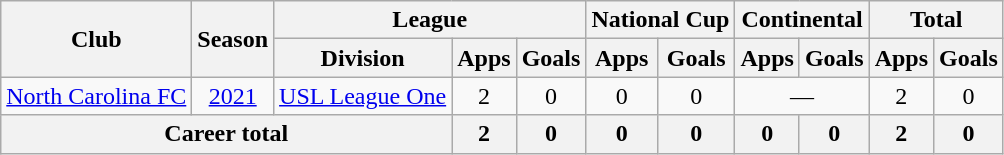<table class=wikitable style=text-align:center>
<tr>
<th rowspan=2>Club</th>
<th rowspan=2>Season</th>
<th colspan=3>League</th>
<th colspan=2>National Cup</th>
<th colspan=2>Continental</th>
<th colspan=2>Total</th>
</tr>
<tr>
<th>Division</th>
<th>Apps</th>
<th>Goals</th>
<th>Apps</th>
<th>Goals</th>
<th>Apps</th>
<th>Goals</th>
<th>Apps</th>
<th>Goals</th>
</tr>
<tr>
<td rowspan=1><a href='#'>North Carolina FC</a></td>
<td><a href='#'>2021</a></td>
<td><a href='#'>USL League One</a></td>
<td>2</td>
<td>0</td>
<td>0</td>
<td>0</td>
<td colspan=2>—</td>
<td>2</td>
<td>0</td>
</tr>
<tr>
<th colspan=3>Career total</th>
<th>2</th>
<th>0</th>
<th>0</th>
<th>0</th>
<th>0</th>
<th>0</th>
<th>2</th>
<th>0</th>
</tr>
</table>
